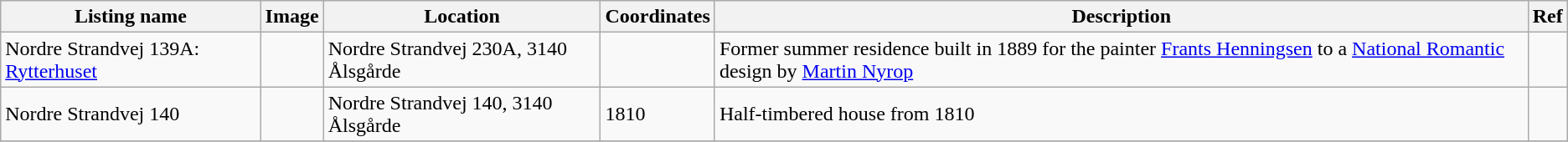<table class="wikitable sortable">
<tr>
<th>Listing name</th>
<th>Image</th>
<th>Location</th>
<th>Coordinates</th>
<th>Description</th>
<th>Ref</th>
</tr>
<tr>
<td>Nordre Strandvej 139A: <a href='#'>Rytterhuset</a></td>
<td></td>
<td>Nordre Strandvej 230A, 3140 Ålsgårde</td>
<td></td>
<td>Former summer residence built in 1889 for the painter <a href='#'>Frants Henningsen</a> to a <a href='#'>National Romantic</a> design by <a href='#'>Martin Nyrop</a></td>
<td></td>
</tr>
<tr>
<td>Nordre Strandvej 140</td>
<td></td>
<td>Nordre Strandvej 140, 3140 Ålsgårde</td>
<td>1810</td>
<td>Half-timbered house from 1810</td>
<td></td>
</tr>
<tr>
</tr>
</table>
